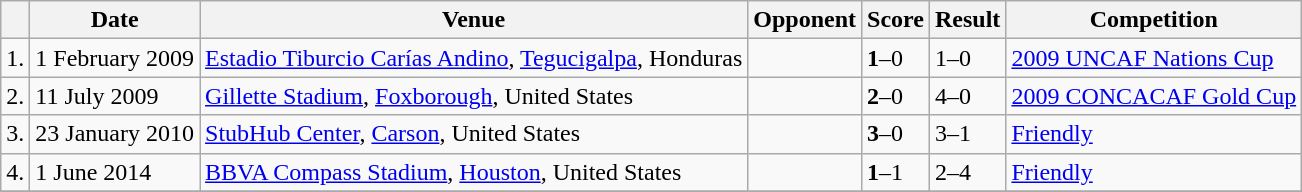<table class="wikitable">
<tr>
<th></th>
<th>Date</th>
<th>Venue</th>
<th>Opponent</th>
<th>Score</th>
<th>Result</th>
<th>Competition</th>
</tr>
<tr>
<td>1.</td>
<td>1 February 2009</td>
<td><a href='#'>Estadio Tiburcio Carías Andino</a>, <a href='#'>Tegucigalpa</a>, Honduras</td>
<td></td>
<td><strong>1</strong>–0</td>
<td>1–0</td>
<td><a href='#'>2009 UNCAF Nations Cup</a></td>
</tr>
<tr>
<td>2.</td>
<td>11 July 2009</td>
<td><a href='#'>Gillette Stadium</a>, <a href='#'>Foxborough</a>, United States</td>
<td></td>
<td><strong>2</strong>–0</td>
<td>4–0</td>
<td><a href='#'>2009 CONCACAF Gold Cup</a></td>
</tr>
<tr>
<td>3.</td>
<td>23 January 2010</td>
<td><a href='#'>StubHub Center</a>, <a href='#'>Carson</a>, United States</td>
<td></td>
<td><strong>3</strong>–0</td>
<td>3–1</td>
<td><a href='#'>Friendly</a></td>
</tr>
<tr>
<td>4.</td>
<td>1 June 2014</td>
<td><a href='#'>BBVA Compass Stadium</a>, <a href='#'>Houston</a>, United States</td>
<td></td>
<td><strong>1</strong>–1</td>
<td>2–4</td>
<td><a href='#'>Friendly</a></td>
</tr>
<tr>
</tr>
</table>
